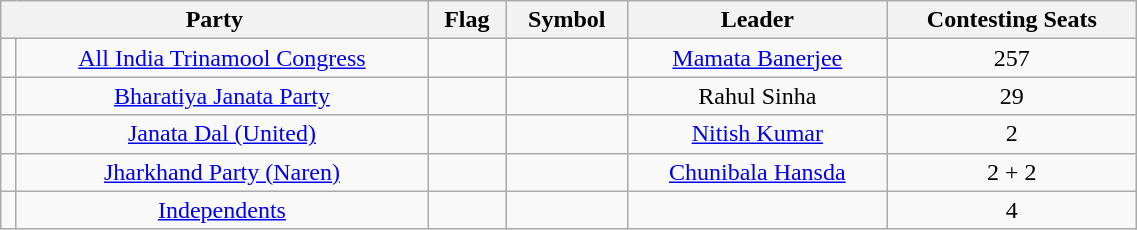<table class="wikitable" width="60%" style="text-align:center">
<tr>
<th colspan="2">Party</th>
<th>Flag</th>
<th>Symbol</th>
<th>Leader</th>
<th>Contesting Seats</th>
</tr>
<tr>
<td></td>
<td><a href='#'>All India Trinamool Congress</a></td>
<td></td>
<td></td>
<td><a href='#'>Mamata Banerjee</a></td>
<td>257</td>
</tr>
<tr>
<td></td>
<td><a href='#'>Bharatiya Janata Party</a></td>
<td></td>
<td></td>
<td>Rahul Sinha</td>
<td>29</td>
</tr>
<tr>
<td></td>
<td><a href='#'>Janata Dal (United)</a></td>
<td></td>
<td></td>
<td><a href='#'>Nitish Kumar</a></td>
<td>2</td>
</tr>
<tr>
<td></td>
<td><a href='#'>Jharkhand Party (Naren)</a></td>
<td></td>
<td></td>
<td><a href='#'>Chunibala Hansda</a></td>
<td>2 + 2 </td>
</tr>
<tr>
<td></td>
<td><a href='#'>Independents</a></td>
<td></td>
<td></td>
<td></td>
<td>4</td>
</tr>
</table>
